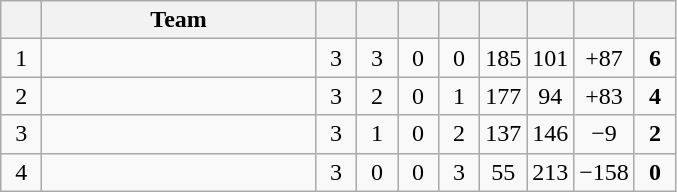<table class=wikitable style=text-align:center>
<tr>
<th width=20 abbr=Position></th>
<th width=175>Team</th>
<th width=20 abbr=Played></th>
<th width=20 abbr=Won></th>
<th width=20 abbr=Drawn></th>
<th width=20 abbr=Lost></th>
<th width=20 abbr=Goal For></th>
<th width=20 abbr=Goal Against></th>
<th width=20 abbr=Goal Difference></th>
<th width=20 abbr=Points></th>
</tr>
<tr>
<td>1 </td>
<td align=left></td>
<td>3</td>
<td>3</td>
<td>0</td>
<td>0</td>
<td>185</td>
<td>101</td>
<td>+87</td>
<td><strong>6</strong></td>
</tr>
<tr>
<td>2 </td>
<td align=left></td>
<td>3</td>
<td>2</td>
<td>0</td>
<td>1</td>
<td>177</td>
<td>94</td>
<td>+83</td>
<td><strong>4</strong></td>
</tr>
<tr>
<td>3 </td>
<td align=left></td>
<td>3</td>
<td>1</td>
<td>0</td>
<td>2</td>
<td>137</td>
<td>146</td>
<td>−9</td>
<td><strong>2</strong></td>
</tr>
<tr>
<td>4 </td>
<td align=left></td>
<td>3</td>
<td>0</td>
<td>0</td>
<td>3</td>
<td>55</td>
<td>213</td>
<td>−158</td>
<td><strong>0</strong></td>
</tr>
</table>
